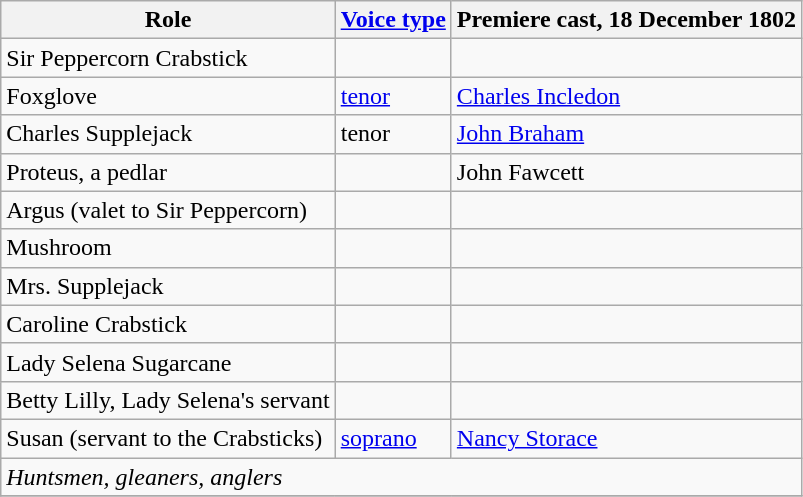<table class="wikitable">
<tr>
<th>Role</th>
<th><a href='#'>Voice type</a></th>
<th>Premiere cast, 18 December 1802</th>
</tr>
<tr>
<td>Sir Peppercorn Crabstick</td>
<td></td>
<td></td>
</tr>
<tr>
<td>Foxglove</td>
<td><a href='#'>tenor</a></td>
<td><a href='#'>Charles Incledon</a></td>
</tr>
<tr>
<td>Charles Supplejack</td>
<td>tenor</td>
<td><a href='#'>John Braham</a></td>
</tr>
<tr>
<td>Proteus, a pedlar</td>
<td></td>
<td>John Fawcett</td>
</tr>
<tr>
<td>Argus (valet to Sir Peppercorn)</td>
<td></td>
<td></td>
</tr>
<tr>
<td>Mushroom</td>
<td></td>
<td></td>
</tr>
<tr>
<td>Mrs. Supplejack</td>
<td></td>
<td></td>
</tr>
<tr>
<td>Caroline Crabstick</td>
<td></td>
<td></td>
</tr>
<tr>
<td>Lady Selena Sugarcane</td>
<td></td>
<td></td>
</tr>
<tr>
<td>Betty Lilly, Lady Selena's servant</td>
<td></td>
<td></td>
</tr>
<tr>
<td>Susan (servant to the Crabsticks)</td>
<td><a href='#'>soprano</a></td>
<td><a href='#'>Nancy Storace</a></td>
</tr>
<tr>
<td colspan="3"><em>Huntsmen, gleaners, anglers</em></td>
</tr>
<tr>
</tr>
</table>
